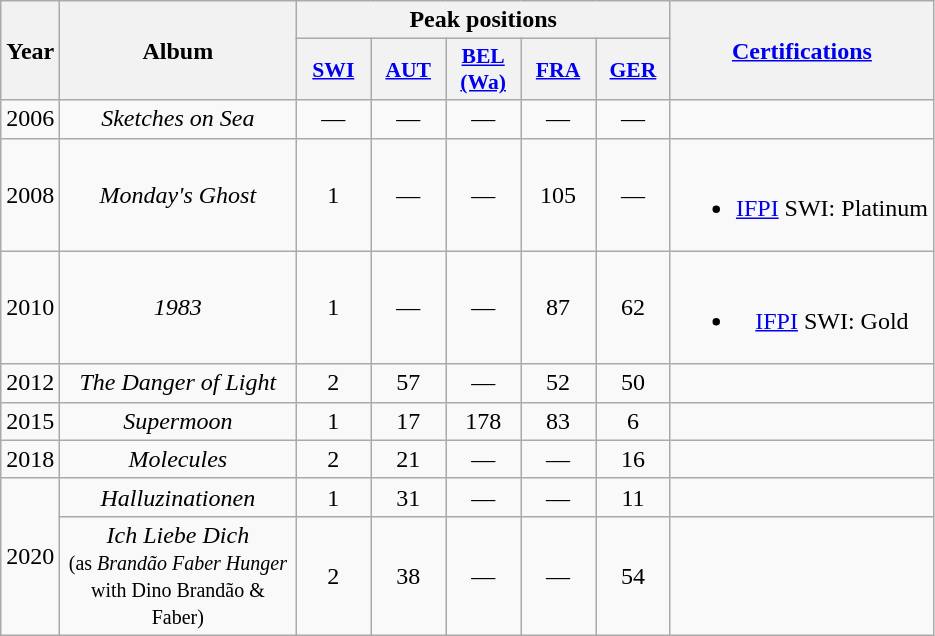<table class="wikitable plainrowheaders" style="text-align:center;">
<tr>
<th rowspan="2" width="20">Year</th>
<th rowspan="2" width="150">Album</th>
<th colspan="5" width="20">Peak positions</th>
<th scope="col" rowspan="2" style="width:10.5em;"><a href='#'>Certifications</a></th>
</tr>
<tr>
<th scope="col" style="width:3em;font-size:90%;"><a href='#'>SWI</a><br></th>
<th scope="col" style="width:3em;font-size:90%;"><a href='#'>AUT</a><br></th>
<th scope="col" style="width:3em;font-size:90%;"><a href='#'>BEL <br>(Wa)</a><br></th>
<th scope="col" style="width:3em;font-size:90%;"><a href='#'>FRA</a><br></th>
<th scope="col" style="width:3em;font-size:90%;"><a href='#'>GER</a><br></th>
</tr>
<tr>
<td style="text-align:center;">2006</td>
<td><em>Sketches on Sea</em></td>
<td style="text-align:center;">—</td>
<td style="text-align:center;">—</td>
<td style="text-align:center;">—</td>
<td style="text-align:center;">—</td>
<td style="text-align:center;">—</td>
<td></td>
</tr>
<tr>
<td style="text-align:center;">2008</td>
<td><em>Monday's Ghost</em></td>
<td style="text-align:center;">1</td>
<td style="text-align:center;">—</td>
<td style="text-align:center;">—</td>
<td style="text-align:center;">105</td>
<td style="text-align:center;">—</td>
<td><br><ul><li><a href='#'>IFPI</a> SWI: Platinum</li></ul></td>
</tr>
<tr>
<td style="text-align:center;">2010</td>
<td><em>1983</em></td>
<td style="text-align:center;">1</td>
<td style="text-align:center;">—</td>
<td style="text-align:center;">—</td>
<td style="text-align:center;">87</td>
<td style="text-align:center;">62</td>
<td><br><ul><li><a href='#'>IFPI</a> SWI: Gold</li></ul></td>
</tr>
<tr>
<td style="text-align:center;">2012</td>
<td><em>The Danger of Light</em></td>
<td style="text-align:center;">2</td>
<td style="text-align:center;">57</td>
<td style="text-align:center;">—</td>
<td style="text-align:center;">52</td>
<td style="text-align:center;">50</td>
<td></td>
</tr>
<tr>
<td style="text-align:center;">2015</td>
<td><em>Supermoon</em></td>
<td style="text-align:center;">1</td>
<td style="text-align:center;">17</td>
<td style="text-align:center;">178</td>
<td style="text-align:center;">83</td>
<td style="text-align:center;">6</td>
<td></td>
</tr>
<tr>
<td style="text-align:center;">2018</td>
<td><em>Molecules</em></td>
<td style="text-align:center;">2</td>
<td style="text-align:center;">21</td>
<td style="text-align:center;">—</td>
<td style="text-align:center;">—</td>
<td style="text-align:center;">16</td>
<td></td>
</tr>
<tr>
<td style="text-align:center;" rowspan="4">2020</td>
<td><em>Halluzinationen</em></td>
<td style="text-align:center;">1</td>
<td style="text-align:center;">31</td>
<td style="text-align:center;">—</td>
<td style="text-align:center;">—</td>
<td style="text-align:center;">11</td>
<td></td>
</tr>
<tr>
<td><em>Ich Liebe Dich</em> <br><small>(as <em>Brandão Faber Hunger</em> with Dino Brandão & Faber)</small></td>
<td style="text-align:center;">2</td>
<td style="text-align:center;">38<br></td>
<td style="text-align:center;">—</td>
<td style="text-align:center;">—</td>
<td style="text-align:center;">54<br></td>
<td></td>
</tr>
</table>
